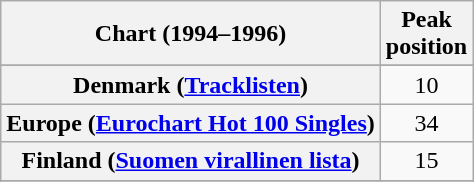<table class="wikitable sortable plainrowheaders" style="text-align:center">
<tr>
<th scope="col">Chart (1994–1996)</th>
<th scope="col">Peak<br>position</th>
</tr>
<tr>
</tr>
<tr>
</tr>
<tr>
</tr>
<tr>
<th scope="row">Denmark (<a href='#'>Tracklisten</a>)</th>
<td>10</td>
</tr>
<tr>
<th scope="row">Europe (<a href='#'>Eurochart Hot 100 Singles</a>)</th>
<td>34</td>
</tr>
<tr>
<th scope="row">Finland (<a href='#'>Suomen virallinen lista</a>)</th>
<td>15</td>
</tr>
<tr>
</tr>
<tr>
</tr>
<tr>
</tr>
<tr>
</tr>
<tr>
</tr>
<tr>
</tr>
<tr>
</tr>
<tr>
</tr>
</table>
